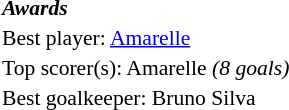<table width=100% cellspacing=1 style="font-size: 90%;">
<tr>
<td><strong><em>Awards</em></strong></td>
</tr>
<tr>
<td>Best player:  <a href='#'>Amarelle</a></td>
</tr>
<tr>
<td colspan=4>Top scorer(s):  Amarelle <em>(8 goals)</em></td>
</tr>
<tr>
<td>Best goalkeeper:  Bruno Silva</td>
</tr>
</table>
